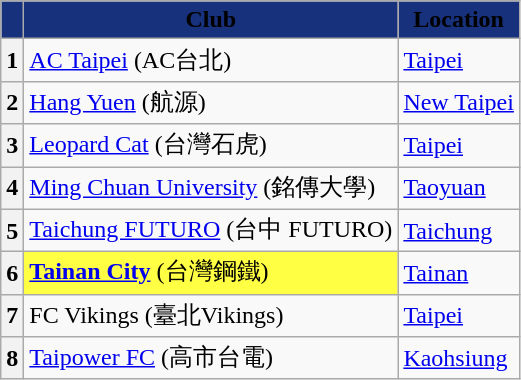<table class="wikitable sortable" style="text-align:left">
<tr>
<th style="background:#17317c;"></th>
<th style="background:#17317c;"><span>Club</span></th>
<th style="background:#17317c;"><span>Location</span></th>
</tr>
<tr>
<th>1</th>
<td><a href='#'>AC Taipei</a>  (AC台北)</td>
<td><a href='#'>Taipei</a></td>
</tr>
<tr>
<th>2</th>
<td><a href='#'>Hang Yuen</a>  (航源)</td>
<td><a href='#'>New Taipei</a></td>
</tr>
<tr>
<th>3</th>
<td><a href='#'>Leopard Cat</a>  (台灣石虎)</td>
<td><a href='#'>Taipei</a></td>
</tr>
<tr>
<th>4</th>
<td><a href='#'>Ming Chuan University</a> (銘傳大學)</td>
<td><a href='#'>Taoyuan</a></td>
</tr>
<tr>
<th>5</th>
<td><a href='#'>Taichung FUTURO</a>  (台中 FUTURO)</td>
<td><a href='#'>Taichung</a></td>
</tr>
<tr>
<th>6</th>
<td bgcolor=#ffff44><strong><a href='#'>Tainan City</a></strong> (台灣鋼鐵)</td>
<td><a href='#'>Tainan</a></td>
</tr>
<tr>
<th>7</th>
<td>FC Vikings (臺北Vikings)</td>
<td><a href='#'>Taipei</a></td>
</tr>
<tr>
<th>8</th>
<td><a href='#'>Taipower FC</a> (高市台電)</td>
<td><a href='#'>Kaohsiung</a></td>
</tr>
</table>
